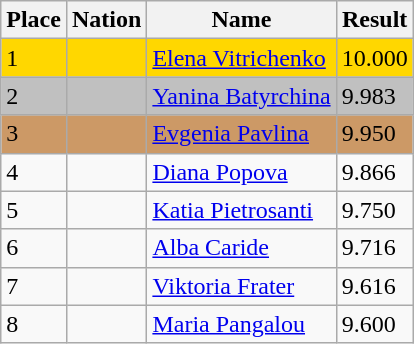<table class="wikitable">
<tr>
<th>Place</th>
<th>Nation</th>
<th>Name</th>
<th>Result</th>
</tr>
<tr bgcolor=gold>
<td>1</td>
<td></td>
<td align=left><a href='#'>Elena Vitrichenko</a></td>
<td>10.000</td>
</tr>
<tr bgcolor=silver>
<td>2</td>
<td></td>
<td align=left><a href='#'>Yanina Batyrchina</a></td>
<td>9.983</td>
</tr>
<tr bgcolor=cc9966>
<td>3</td>
<td></td>
<td><a href='#'>Evgenia Pavlina</a></td>
<td>9.950</td>
</tr>
<tr>
<td>4</td>
<td></td>
<td><a href='#'>Diana Popova</a></td>
<td>9.866</td>
</tr>
<tr>
<td>5</td>
<td></td>
<td><a href='#'>Katia Pietrosanti</a></td>
<td>9.750</td>
</tr>
<tr>
<td>6</td>
<td></td>
<td><a href='#'>Alba Caride</a></td>
<td>9.716</td>
</tr>
<tr>
<td>7</td>
<td></td>
<td><a href='#'>Viktoria Frater</a></td>
<td>9.616</td>
</tr>
<tr>
<td>8</td>
<td></td>
<td><a href='#'>Maria Pangalou</a></td>
<td>9.600</td>
</tr>
</table>
